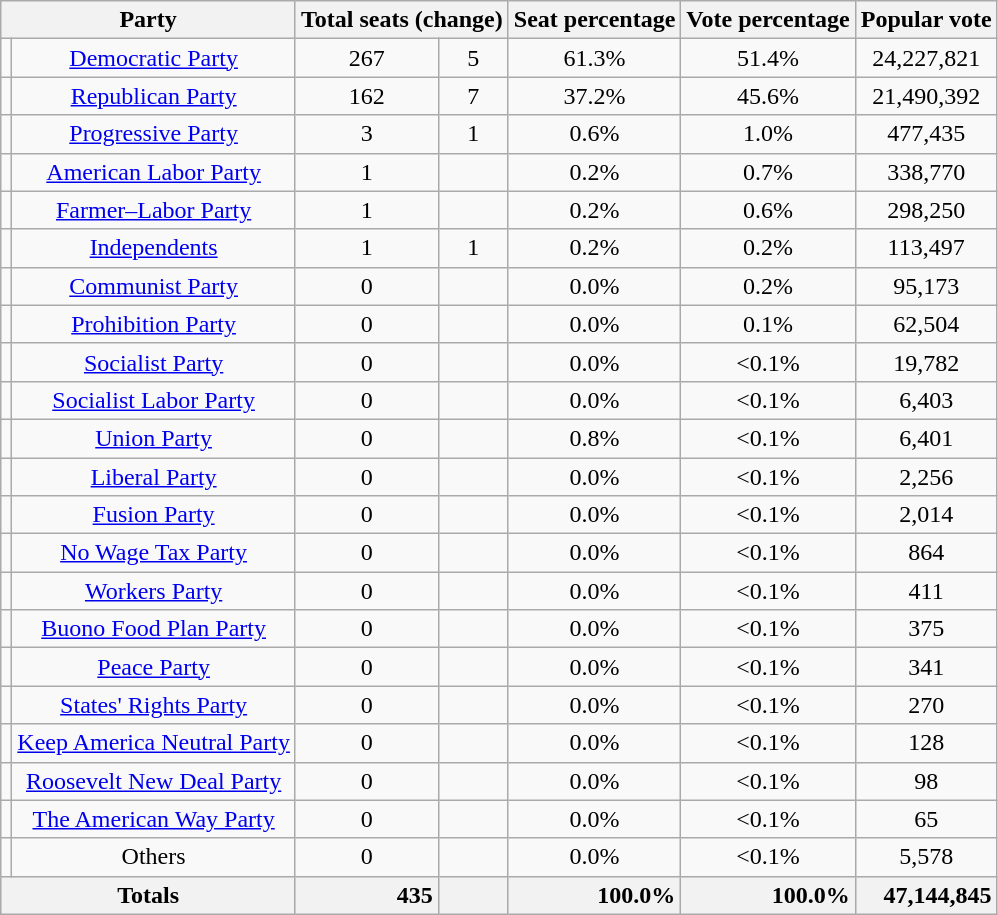<table class="wikitable" style="text-align:center">
<tr>
<th colspan=2>Party</th>
<th colspan=2>Total seats (change)</th>
<th>Seat percentage</th>
<th>Vote percentage</th>
<th>Popular vote</th>
</tr>
<tr>
<td></td>
<td><a href='#'>Democratic Party</a></td>
<td>267</td>
<td> 5</td>
<td>61.3%</td>
<td>51.4%</td>
<td>24,227,821</td>
</tr>
<tr>
<td></td>
<td><a href='#'>Republican Party</a></td>
<td>162</td>
<td> 7</td>
<td>37.2%</td>
<td>45.6%</td>
<td>21,490,392</td>
</tr>
<tr>
<td></td>
<td><a href='#'>Progressive Party</a></td>
<td>3</td>
<td> 1</td>
<td>0.6%</td>
<td>1.0%</td>
<td>477,435</td>
</tr>
<tr>
<td></td>
<td><a href='#'>American Labor Party</a></td>
<td>1</td>
<td></td>
<td>0.2%</td>
<td>0.7%</td>
<td>338,770</td>
</tr>
<tr>
<td></td>
<td><a href='#'>Farmer–Labor Party</a></td>
<td>1</td>
<td></td>
<td>0.2%</td>
<td>0.6%</td>
<td>298,250</td>
</tr>
<tr>
<td></td>
<td><a href='#'>Independents</a></td>
<td>1</td>
<td> 1</td>
<td>0.2%</td>
<td>0.2%</td>
<td>113,497</td>
</tr>
<tr>
<td></td>
<td><a href='#'>Communist Party</a></td>
<td>0</td>
<td></td>
<td>0.0%</td>
<td>0.2%</td>
<td>95,173</td>
</tr>
<tr>
<td></td>
<td><a href='#'>Prohibition Party</a></td>
<td>0</td>
<td></td>
<td>0.0%</td>
<td>0.1%</td>
<td>62,504</td>
</tr>
<tr>
<td></td>
<td><a href='#'>Socialist Party</a></td>
<td>0</td>
<td></td>
<td>0.0%</td>
<td><0.1%</td>
<td>19,782</td>
</tr>
<tr>
<td></td>
<td><a href='#'>Socialist Labor Party</a></td>
<td>0</td>
<td></td>
<td>0.0%</td>
<td><0.1%</td>
<td>6,403</td>
</tr>
<tr>
<td></td>
<td><a href='#'>Union Party</a></td>
<td>0</td>
<td></td>
<td>0.8%</td>
<td><0.1%</td>
<td>6,401</td>
</tr>
<tr>
<td></td>
<td><a href='#'>Liberal Party</a></td>
<td>0</td>
<td></td>
<td>0.0%</td>
<td><0.1%</td>
<td>2,256</td>
</tr>
<tr>
<td></td>
<td><a href='#'>Fusion Party</a></td>
<td>0</td>
<td></td>
<td>0.0%</td>
<td><0.1%</td>
<td>2,014</td>
</tr>
<tr>
<td></td>
<td><a href='#'>No Wage Tax Party</a></td>
<td>0</td>
<td></td>
<td>0.0%</td>
<td><0.1%</td>
<td>864</td>
</tr>
<tr>
<td></td>
<td><a href='#'>Workers Party</a></td>
<td>0</td>
<td></td>
<td>0.0%</td>
<td><0.1%</td>
<td>411</td>
</tr>
<tr>
<td></td>
<td><a href='#'>Buono Food Plan Party</a></td>
<td>0</td>
<td></td>
<td>0.0%</td>
<td><0.1%</td>
<td>375</td>
</tr>
<tr>
<td></td>
<td><a href='#'>Peace Party</a></td>
<td>0</td>
<td></td>
<td>0.0%</td>
<td><0.1%</td>
<td>341</td>
</tr>
<tr>
<td></td>
<td><a href='#'>States' Rights Party</a></td>
<td>0</td>
<td></td>
<td>0.0%</td>
<td><0.1%</td>
<td>270</td>
</tr>
<tr>
<td></td>
<td><a href='#'>Keep America Neutral Party</a></td>
<td>0</td>
<td></td>
<td>0.0%</td>
<td><0.1%</td>
<td>128</td>
</tr>
<tr>
<td></td>
<td><a href='#'>Roosevelt New Deal Party</a></td>
<td>0</td>
<td></td>
<td>0.0%</td>
<td><0.1%</td>
<td>98</td>
</tr>
<tr>
<td></td>
<td><a href='#'>The American Way Party</a></td>
<td>0</td>
<td></td>
<td>0.0%</td>
<td><0.1%</td>
<td>65</td>
</tr>
<tr>
<td></td>
<td>Others</td>
<td>0</td>
<td></td>
<td>0.0%</td>
<td><0.1%</td>
<td>5,578</td>
</tr>
<tr style="background:lightgrey">
<th colspan=2>Totals</th>
<th style="text-align:right">435</th>
<th style="text-align:right"></th>
<th style="text-align:right">100.0%</th>
<th style="text-align:right">100.0%</th>
<th style="text-align:right">47,144,845</th>
</tr>
</table>
